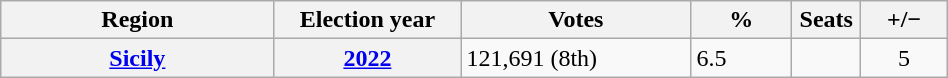<table class=wikitable style="width:50%; border:1px #AAAAFF solid">
<tr>
<th width=19%>Region</th>
<th width=13%>Election year</th>
<th width=16%>Votes</th>
<th width=7%>%</th>
<th width=1%>Seats</th>
<th width=6%>+/−</th>
</tr>
<tr>
<th><a href='#'>Sicily</a></th>
<th><a href='#'>2022</a></th>
<td>121,691 (8th)</td>
<td>6.5</td>
<td></td>
<td style="text-align: center"> 5</td>
</tr>
</table>
